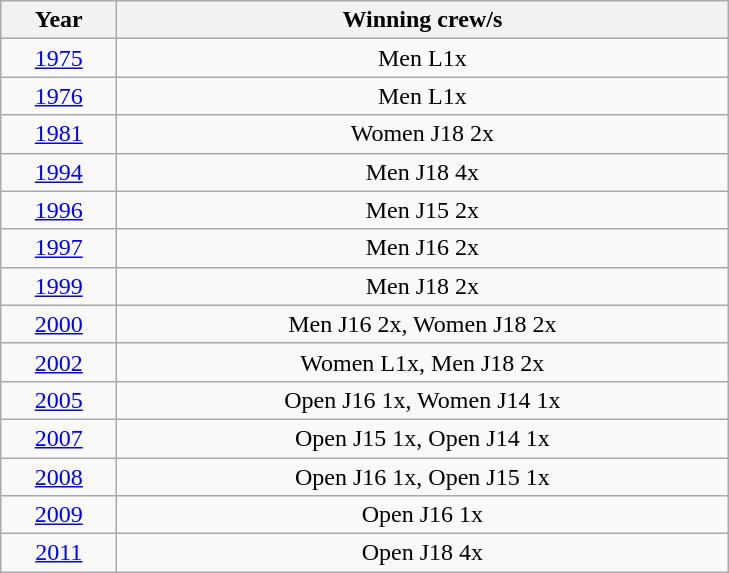<table class="wikitable" style="text-align:center">
<tr>
<th width=70>Year</th>
<th width=400>Winning crew/s</th>
</tr>
<tr>
<td><a href='#'>1975</a></td>
<td>Men L1x</td>
</tr>
<tr>
<td><a href='#'>1976</a></td>
<td>Men L1x</td>
</tr>
<tr>
<td><a href='#'>1981</a></td>
<td>Women J18 2x</td>
</tr>
<tr>
<td><a href='#'>1994</a></td>
<td>Men J18 4x</td>
</tr>
<tr>
<td><a href='#'>1996</a></td>
<td>Men J15 2x</td>
</tr>
<tr>
<td><a href='#'>1997</a></td>
<td>Men J16 2x</td>
</tr>
<tr>
<td><a href='#'>1999</a></td>
<td>Men J18 2x</td>
</tr>
<tr>
<td><a href='#'>2000</a></td>
<td>Men J16 2x, Women J18 2x</td>
</tr>
<tr>
<td><a href='#'>2002</a></td>
<td>Women L1x, Men J18 2x</td>
</tr>
<tr>
<td><a href='#'>2005</a></td>
<td>Open J16 1x, Women J14 1x</td>
</tr>
<tr>
<td><a href='#'>2007</a></td>
<td>Open J15 1x, Open J14 1x</td>
</tr>
<tr>
<td><a href='#'>2008</a></td>
<td>Open J16 1x, Open J15 1x</td>
</tr>
<tr>
<td><a href='#'>2009</a></td>
<td>Open J16 1x</td>
</tr>
<tr>
<td><a href='#'>2011</a></td>
<td>Open J18 4x </td>
</tr>
</table>
